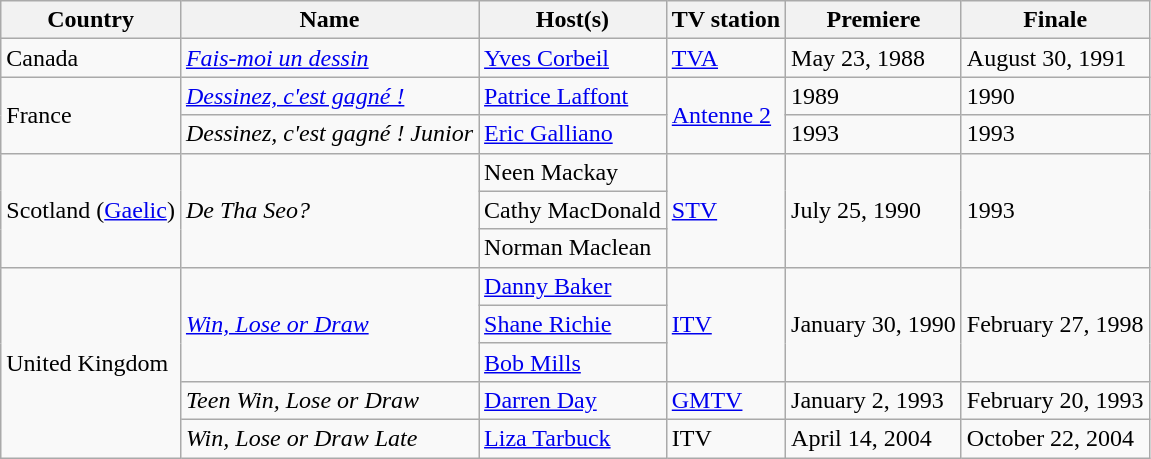<table class="wikitable">
<tr>
<th>Country</th>
<th>Name</th>
<th>Host(s)</th>
<th>TV station</th>
<th>Premiere</th>
<th>Finale</th>
</tr>
<tr>
<td> Canada <br> </td>
<td><em><a href='#'>Fais-moi un dessin</a></em></td>
<td><a href='#'>Yves Corbeil</a></td>
<td><a href='#'>TVA</a></td>
<td>May 23, 1988</td>
<td>August 30, 1991</td>
</tr>
<tr>
<td rowspan="2"> France</td>
<td><em><a href='#'>Dessinez, c'est gagné !</a></em></td>
<td><a href='#'>Patrice Laffont</a></td>
<td rowspan="2"><a href='#'>Antenne 2</a></td>
<td>1989</td>
<td>1990</td>
</tr>
<tr>
<td><em>Dessinez, c'est gagné ! Junior</em></td>
<td><a href='#'>Eric Galliano</a></td>
<td>1993</td>
<td>1993</td>
</tr>
<tr>
<td rowspan="3"> Scotland (<a href='#'>Gaelic</a>)</td>
<td rowspan="3"><em>De Tha Seo?</em></td>
<td>Neen Mackay</td>
<td rowspan="3"><a href='#'>STV</a></td>
<td rowspan="3">July 25, 1990</td>
<td rowspan="3">1993</td>
</tr>
<tr>
<td>Cathy MacDonald</td>
</tr>
<tr>
<td>Norman Maclean</td>
</tr>
<tr>
<td rowspan="5"> United Kingdom</td>
<td rowspan="3"><em><a href='#'>Win, Lose or Draw</a></em></td>
<td><a href='#'>Danny Baker</a></td>
<td rowspan="3"><a href='#'>ITV</a></td>
<td rowspan="3">January 30, 1990</td>
<td rowspan="3">February 27, 1998</td>
</tr>
<tr>
<td><a href='#'>Shane Richie</a></td>
</tr>
<tr>
<td><a href='#'>Bob Mills</a></td>
</tr>
<tr>
<td><em>Teen Win, Lose or Draw</em></td>
<td><a href='#'>Darren Day</a></td>
<td><a href='#'>GMTV</a></td>
<td>January 2, 1993</td>
<td>February 20, 1993</td>
</tr>
<tr>
<td><em>Win, Lose or Draw Late</em></td>
<td><a href='#'>Liza Tarbuck</a></td>
<td>ITV</td>
<td>April 14, 2004</td>
<td>October 22, 2004</td>
</tr>
</table>
